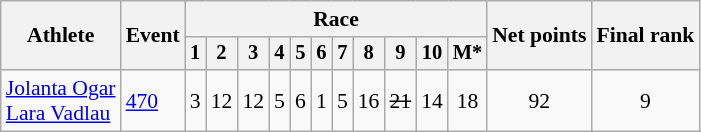<table class="wikitable" style="font-size:90%">
<tr>
<th rowspan="2">Athlete</th>
<th rowspan="2">Event</th>
<th colspan=11>Race</th>
<th rowspan=2>Net points</th>
<th rowspan=2>Final rank</th>
</tr>
<tr style="font-size:95%">
<th>1</th>
<th>2</th>
<th>3</th>
<th>4</th>
<th>5</th>
<th>6</th>
<th>7</th>
<th>8</th>
<th>9</th>
<th>10</th>
<th>M*</th>
</tr>
<tr align=center>
<td align=left><a href='#'>Jolanta Ogar</a><br><a href='#'>Lara Vadlau</a></td>
<td align=left><a href='#'>470</a></td>
<td>3</td>
<td>12</td>
<td>12</td>
<td>5</td>
<td>6</td>
<td>1</td>
<td>5</td>
<td>16</td>
<td><s>21</s></td>
<td>14</td>
<td>18</td>
<td>92</td>
<td>9</td>
</tr>
</table>
